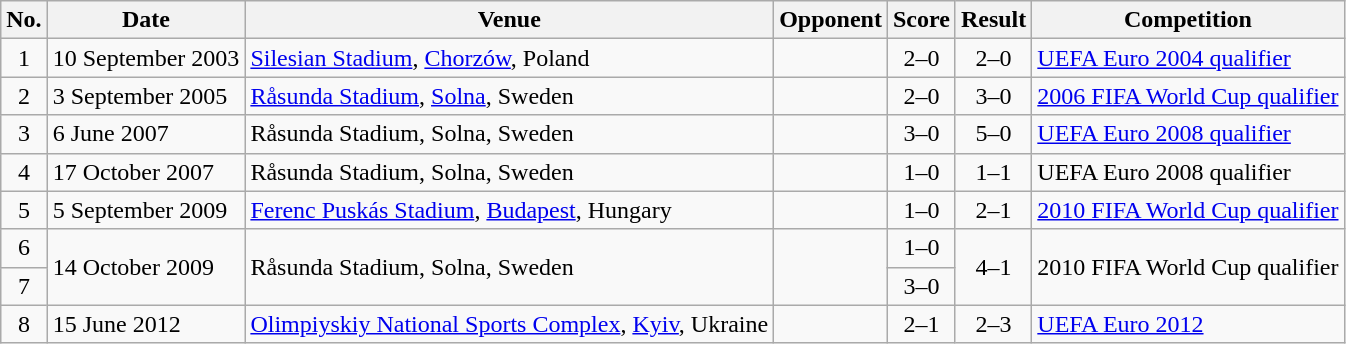<table class="wikitable sortable">
<tr>
<th scope="col">No.</th>
<th scope="col">Date</th>
<th scope="col">Venue</th>
<th scope="col">Opponent</th>
<th scope="col">Score</th>
<th scope="col">Result</th>
<th scope="col">Competition</th>
</tr>
<tr>
<td style="text-align:center">1</td>
<td>10 September 2003</td>
<td><a href='#'>Silesian Stadium</a>, <a href='#'>Chorzów</a>, Poland</td>
<td></td>
<td style="text-align:center">2–0</td>
<td style="text-align:center">2–0</td>
<td><a href='#'>UEFA Euro 2004 qualifier</a></td>
</tr>
<tr>
<td style="text-align:center">2</td>
<td>3 September 2005</td>
<td><a href='#'>Råsunda Stadium</a>, <a href='#'>Solna</a>, Sweden</td>
<td></td>
<td style="text-align:center">2–0</td>
<td style="text-align:center">3–0</td>
<td><a href='#'>2006 FIFA World Cup qualifier</a></td>
</tr>
<tr>
<td style="text-align:center">3</td>
<td>6 June 2007</td>
<td>Råsunda Stadium, Solna, Sweden</td>
<td></td>
<td style="text-align:center">3–0</td>
<td style="text-align:center">5–0</td>
<td><a href='#'>UEFA Euro 2008 qualifier</a></td>
</tr>
<tr>
<td style="text-align:center">4</td>
<td>17 October 2007</td>
<td>Råsunda Stadium, Solna, Sweden</td>
<td></td>
<td style="text-align:center">1–0</td>
<td style="text-align:center">1–1</td>
<td>UEFA Euro 2008 qualifier</td>
</tr>
<tr>
<td style="text-align:center">5</td>
<td>5 September 2009</td>
<td><a href='#'>Ferenc Puskás Stadium</a>, <a href='#'>Budapest</a>, Hungary</td>
<td></td>
<td style="text-align:center">1–0</td>
<td style="text-align:center">2–1</td>
<td><a href='#'>2010 FIFA World Cup qualifier</a></td>
</tr>
<tr>
<td style="text-align:center">6</td>
<td rowspan="2">14 October 2009</td>
<td rowspan="2">Råsunda Stadium, Solna, Sweden</td>
<td rowspan="2"></td>
<td style="text-align:center">1–0</td>
<td rowspan="2" style="text-align:center">4–1</td>
<td rowspan="2">2010 FIFA World Cup qualifier</td>
</tr>
<tr>
<td style="text-align:center">7</td>
<td style="text-align:center">3–0</td>
</tr>
<tr>
<td style="text-align:center">8</td>
<td>15 June 2012</td>
<td><a href='#'>Olimpiyskiy National Sports Complex</a>, <a href='#'>Kyiv</a>, Ukraine</td>
<td></td>
<td style="text-align:center">2–1</td>
<td style="text-align:center">2–3</td>
<td><a href='#'>UEFA Euro 2012</a></td>
</tr>
</table>
